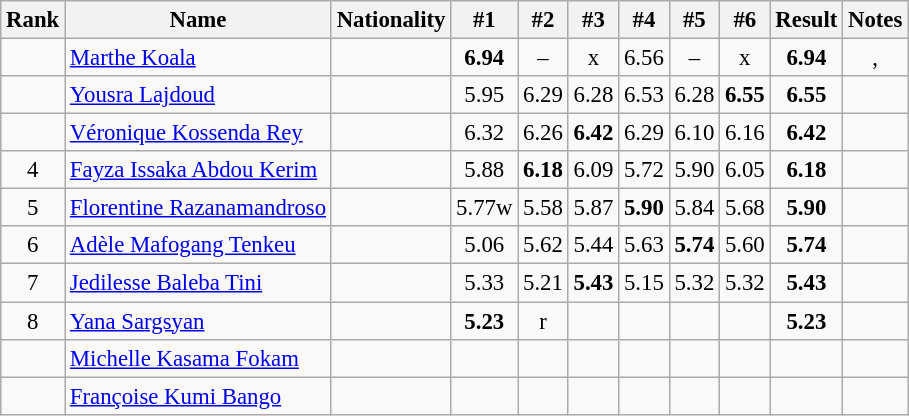<table class="wikitable sortable" style="text-align:center;font-size:95%">
<tr>
<th>Rank</th>
<th>Name</th>
<th>Nationality</th>
<th>#1</th>
<th>#2</th>
<th>#3</th>
<th>#4</th>
<th>#5</th>
<th>#6</th>
<th>Result</th>
<th>Notes</th>
</tr>
<tr>
<td></td>
<td align=left><a href='#'>Marthe Koala</a></td>
<td align=left></td>
<td><strong>6.94</strong></td>
<td>–</td>
<td>x</td>
<td>6.56</td>
<td>–</td>
<td>x</td>
<td><strong>6.94</strong></td>
<td>, </td>
</tr>
<tr>
<td></td>
<td align=left><a href='#'>Yousra Lajdoud</a></td>
<td align=left></td>
<td>5.95</td>
<td>6.29</td>
<td>6.28</td>
<td>6.53</td>
<td>6.28</td>
<td><strong>6.55</strong></td>
<td><strong>6.55</strong></td>
<td></td>
</tr>
<tr>
<td></td>
<td align=left><a href='#'>Véronique Kossenda Rey</a></td>
<td align=left></td>
<td>6.32</td>
<td>6.26</td>
<td><strong>6.42</strong></td>
<td>6.29</td>
<td>6.10</td>
<td>6.16</td>
<td><strong>6.42</strong></td>
<td></td>
</tr>
<tr>
<td>4</td>
<td align=left><a href='#'>Fayza Issaka Abdou Kerim</a></td>
<td align=left></td>
<td>5.88</td>
<td><strong>6.18</strong></td>
<td>6.09</td>
<td>5.72</td>
<td>5.90</td>
<td>6.05</td>
<td><strong>6.18</strong></td>
<td></td>
</tr>
<tr>
<td>5</td>
<td align=left><a href='#'>Florentine Razanamandroso</a></td>
<td align=left></td>
<td>5.77w</td>
<td>5.58</td>
<td>5.87</td>
<td><strong>5.90</strong></td>
<td>5.84</td>
<td>5.68</td>
<td><strong>5.90</strong></td>
<td></td>
</tr>
<tr>
<td>6</td>
<td align=left><a href='#'>Adèle Mafogang Tenkeu</a></td>
<td align=left></td>
<td>5.06</td>
<td>5.62</td>
<td>5.44</td>
<td>5.63</td>
<td><strong>5.74</strong></td>
<td>5.60</td>
<td><strong>5.74</strong></td>
<td></td>
</tr>
<tr>
<td>7</td>
<td align=left><a href='#'>Jedilesse Baleba Tini</a></td>
<td align=left></td>
<td>5.33</td>
<td>5.21</td>
<td><strong>5.43</strong></td>
<td>5.15</td>
<td>5.32</td>
<td>5.32</td>
<td><strong>5.43</strong></td>
<td></td>
</tr>
<tr>
<td>8</td>
<td align=left><a href='#'>Yana Sargsyan</a></td>
<td align=left></td>
<td><strong>5.23</strong></td>
<td>r</td>
<td></td>
<td></td>
<td></td>
<td></td>
<td><strong>5.23</strong></td>
<td></td>
</tr>
<tr>
<td></td>
<td align=left><a href='#'>Michelle Kasama Fokam</a></td>
<td align=left></td>
<td></td>
<td></td>
<td></td>
<td></td>
<td></td>
<td></td>
<td><strong></strong></td>
<td></td>
</tr>
<tr>
<td></td>
<td align=left><a href='#'>Françoise Kumi Bango</a></td>
<td align=left></td>
<td></td>
<td></td>
<td></td>
<td></td>
<td></td>
<td></td>
<td><strong></strong></td>
<td></td>
</tr>
</table>
